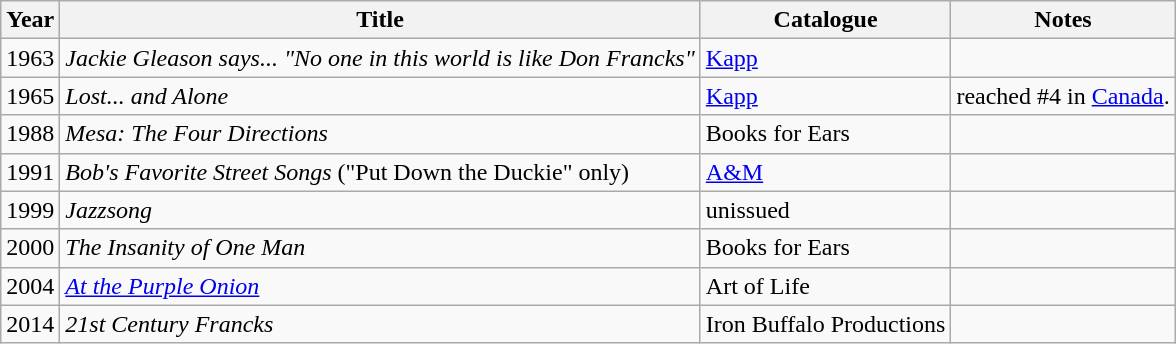<table class="wikitable">
<tr>
<th scope="col">Year</th>
<th scope="col">Title</th>
<th scope="col">Catalogue</th>
<th scope="col">Notes</th>
</tr>
<tr>
<td>1963</td>
<td><em>Jackie Gleason says... "No one in this world is like Don Francks"</em></td>
<td><a href='#'>Kapp</a></td>
<td></td>
</tr>
<tr>
<td>1965</td>
<td><em>Lost... and Alone</em></td>
<td><a href='#'>Kapp</a></td>
<td>reached #4 in <a href='#'>Canada</a>.</td>
</tr>
<tr>
<td>1988</td>
<td><em>Mesa: The Four Directions</em></td>
<td>Books for Ears</td>
<td></td>
</tr>
<tr>
<td>1991</td>
<td><em>Bob's Favorite Street Songs</em> ("Put Down the Duckie" only)</td>
<td><a href='#'>A&M</a></td>
<td></td>
</tr>
<tr>
<td>1999</td>
<td><em>Jazzsong</em></td>
<td>unissued</td>
<td></td>
</tr>
<tr>
<td>2000</td>
<td><em>The Insanity of One Man</em></td>
<td>Books for Ears</td>
<td></td>
</tr>
<tr>
<td>2004</td>
<td><em><a href='#'>At the Purple Onion</a></em></td>
<td>Art of Life</td>
<td></td>
</tr>
<tr>
<td>2014</td>
<td><em>21st Century Francks</em></td>
<td>Iron Buffalo Productions</td>
<td></td>
</tr>
</table>
